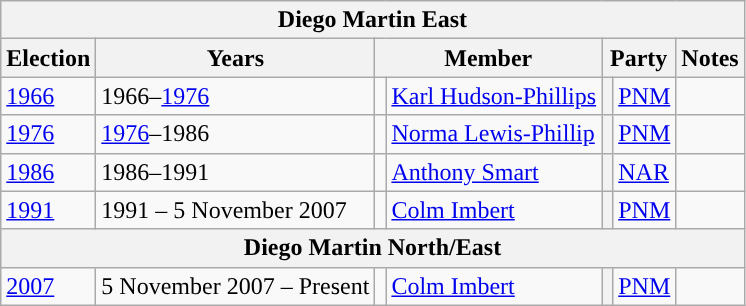<table class="wikitable sortable">
<tr>
<th colspan="7">Diego Martin East</th>
</tr>
<tr>
<th>Election</th>
<th>Years</th>
<th colspan="2">Member</th>
<th colspan="2">Party</th>
<th>Notes</th>
</tr>
<tr>
<td><a href='#'>1966</a></td>
<td>1966–<a href='#'>1976</a></td>
<td></td>
<td><a href='#'>Karl Hudson-Phillips</a></td>
<th style="background-color: "></th>
<td><a href='#'>PNM</a></td>
<td></td>
</tr>
<tr>
<td><a href='#'>1976</a></td>
<td><a href='#'>1976</a>–1986</td>
<td></td>
<td><a href='#'>Norma Lewis-Phillip</a></td>
<th style="background-color: "></th>
<td><a href='#'>PNM</a></td>
<td></td>
</tr>
<tr>
<td><a href='#'>1986</a></td>
<td>1986–1991</td>
<td></td>
<td><a href='#'>Anthony Smart</a></td>
<th style="background-color: "></th>
<td><a href='#'>NAR</a></td>
<td></td>
</tr>
<tr>
<td><a href='#'>1991</a></td>
<td>1991 – 5 November 2007</td>
<td></td>
<td><a href='#'>Colm Imbert</a></td>
<th style="background-color: "></th>
<td><a href='#'>PNM</a></td>
<td></td>
</tr>
<tr>
<th colspan="7">Diego Martin North/East</th>
</tr>
<tr>
<td><a href='#'>2007</a></td>
<td>5 November 2007 – Present</td>
<td></td>
<td><a href='#'>Colm Imbert</a></td>
<th style="background-color: "></th>
<td><a href='#'>PNM</a></td>
<td></td>
</tr>
</table>
